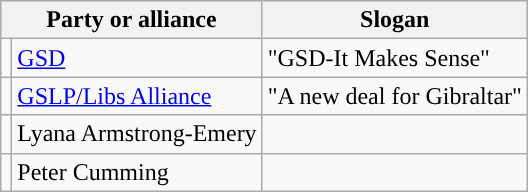<table class=wikitable>
<tr>
<th colspan=2>Party or alliance</th>
<th>Slogan</th>
</tr>
<tr>
<td></td>
<td><a href='#'>GSD</a></td>
<td>"GSD-It Makes Sense"</td>
</tr>
<tr>
<td></td>
<td><a href='#'>GSLP/Libs Alliance</a></td>
<td>"A new deal for Gibraltar"</td>
</tr>
<tr>
<td></td>
<td>Lyana Armstrong-Emery</td>
<td></td>
</tr>
<tr>
<td></td>
<td>Peter Cumming</td>
<td></td>
</tr>
</table>
